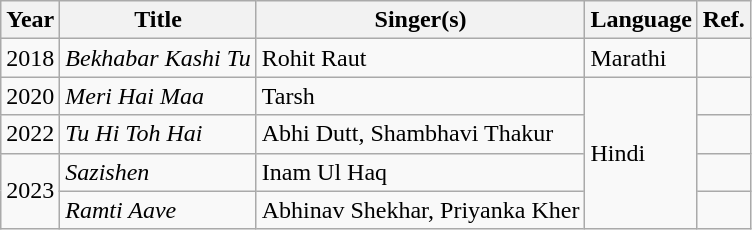<table class="wikitable">
<tr>
<th>Year</th>
<th>Title</th>
<th>Singer(s)</th>
<th>Language</th>
<th>Ref.</th>
</tr>
<tr>
<td>2018</td>
<td><em>Bekhabar Kashi Tu</em></td>
<td>Rohit Raut</td>
<td>Marathi</td>
<td></td>
</tr>
<tr>
<td>2020</td>
<td><em>Meri Hai Maa</em></td>
<td>Tarsh</td>
<td rowspan="4">Hindi</td>
<td></td>
</tr>
<tr>
<td>2022</td>
<td><em>Tu Hi Toh Hai</em></td>
<td>Abhi Dutt, Shambhavi Thakur</td>
<td></td>
</tr>
<tr>
<td rowspan="2">2023</td>
<td><em>Sazishen</em></td>
<td>Inam Ul Haq</td>
<td></td>
</tr>
<tr>
<td><em>Ramti Aave</em></td>
<td>Abhinav Shekhar, Priyanka Kher</td>
<td></td>
</tr>
</table>
